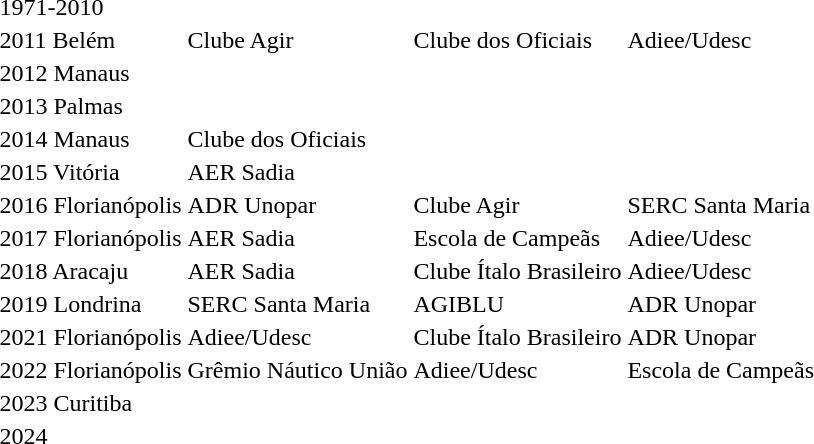<table>
<tr>
<td>1971-2010</td>
<td></td>
<td></td>
<td></td>
</tr>
<tr>
<td>2011 Belém</td>
<td>Clube Agir</td>
<td>Clube dos Oficiais</td>
<td>Adiee/Udesc</td>
</tr>
<tr>
<td>2012 Manaus</td>
<td></td>
<td></td>
<td></td>
</tr>
<tr>
<td>2013 Palmas</td>
<td></td>
<td></td>
<td></td>
</tr>
<tr>
<td>2014 Manaus</td>
<td>Clube dos Oficiais</td>
<td></td>
<td></td>
</tr>
<tr>
<td>2015 Vitória</td>
<td>AER Sadia</td>
<td></td>
<td></td>
</tr>
<tr>
<td>2016 Florianópolis</td>
<td>ADR Unopar</td>
<td>Clube Agir</td>
<td>SERC Santa Maria</td>
</tr>
<tr>
<td>2017 Florianópolis</td>
<td>AER Sadia</td>
<td>Escola de Campeãs</td>
<td>Adiee/Udesc</td>
</tr>
<tr>
<td>2018 Aracaju</td>
<td>AER Sadia</td>
<td>Clube Ítalo Brasileiro</td>
<td>Adiee/Udesc</td>
</tr>
<tr>
<td>2019 Londrina</td>
<td>SERC Santa Maria</td>
<td>AGIBLU</td>
<td>ADR Unopar</td>
</tr>
<tr>
<td>2021 Florianópolis</td>
<td>Adiee/Udesc</td>
<td>Clube Ítalo Brasileiro</td>
<td>ADR Unopar</td>
</tr>
<tr>
<td>2022 Florianópolis</td>
<td>Grêmio Náutico União</td>
<td>Adiee/Udesc</td>
<td>Escola de Campeãs</td>
</tr>
<tr>
<td>2023 Curitiba</td>
<td></td>
<td></td>
<td></td>
</tr>
<tr>
<td>2024</td>
<td></td>
<td></td>
<td></td>
</tr>
<tr>
</tr>
</table>
